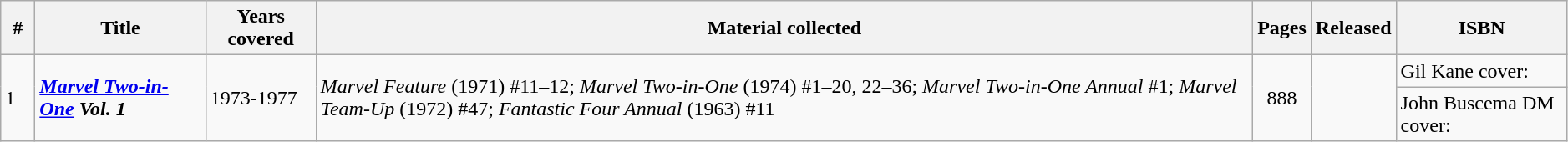<table class="wikitable sortable" width=99%>
<tr>
<th class="unsortable" width=20px>#</th>
<th>Title</th>
<th>Years covered</th>
<th class="unsortable">Material collected</th>
<th>Pages</th>
<th>Released</th>
<th class="unsortable">ISBN</th>
</tr>
<tr>
<td rowspan=2>1</td>
<td rowspan=2><strong><em><a href='#'>Marvel Two-in-One</a> Vol. 1</em></strong></td>
<td rowspan=2>1973-1977</td>
<td rowspan=2><em>Marvel Feature</em> (1971) #11–12; <em>Marvel Two-in-One</em> (1974) #1–20, 22–36; <em>Marvel Two-in-One Annual</em> #1; <em>Marvel Team-Up</em> (1972) #47; <em>Fantastic Four Annual</em> (1963) #11</td>
<td style="text-align: center;" rowspan=2>888</td>
<td rowspan=2></td>
<td>Gil Kane cover: </td>
</tr>
<tr>
<td>John Buscema DM cover: </td>
</tr>
</table>
